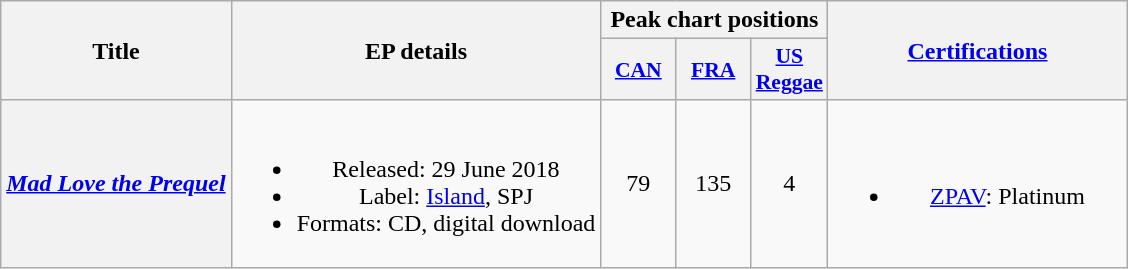<table class="wikitable plainrowheaders" style="text-align:center;">
<tr>
<th rowspan="2">Title</th>
<th rowspan="2">EP details</th>
<th scope="col" colspan="3">Peak chart positions</th>
<th scope="col" rowspan="2" style="width:12em;"><a href='#'>Certifications</a></th>
</tr>
<tr>
<th style="width:3em;font-size:90%;"><a href='#'>CAN</a><br></th>
<th style="width:3em;font-size:90%;"><a href='#'>FRA</a><br></th>
<th style="width:3em;font-size:90%;"><a href='#'>US Reggae</a><br></th>
</tr>
<tr>
<th scope="row"><em><a href='#'>Mad Love the Prequel</a></em></th>
<td><br><ul><li>Released: 29 June 2018</li><li>Label: <a href='#'>Island</a>, SPJ</li><li>Formats: CD, digital download</li></ul></td>
<td>79</td>
<td>135</td>
<td>4</td>
<td><br><ul><li><a href='#'>ZPAV</a>: Platinum</li></ul></td>
</tr>
</table>
